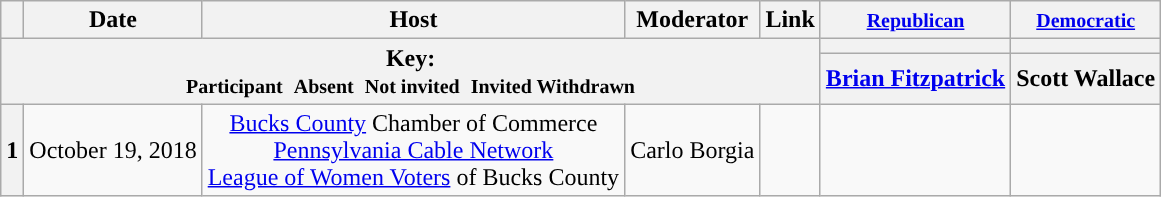<table class="wikitable" style="text-align:center;">
<tr>
<th scope="col"></th>
<th scope="col">Date</th>
<th scope="col">Host</th>
<th scope="col">Moderator</th>
<th scope="col">Link</th>
<th scope="col"><small><a href='#'>Republican</a></small></th>
<th scope="col"><small><a href='#'>Democratic</a></small></th>
</tr>
<tr>
<th colspan="5" rowspan="2">Key:<br> <small>Participant </small>  <small>Absent </small>  <small>Not invited </small>  <small>Invited  Withdrawn</small></th>
<th scope="col" style="background:"></th>
<th scope="col" style="background:"></th>
</tr>
<tr>
<th scope="col"><a href='#'>Brian Fitzpatrick</a></th>
<th scope="col">Scott Wallace</th>
</tr>
<tr>
<th>1</th>
<td style="white-space:nowrap;">October 19, 2018</td>
<td style="white-space:nowrap;"><a href='#'>Bucks County</a> Chamber of Commerce<br><a href='#'>Pennsylvania Cable Network</a><br><a href='#'>League of Women Voters</a> of Bucks County</td>
<td style="white-space:nowrap;">Carlo Borgia</td>
<td style="white-space:nowrap;"></td>
<td></td>
<td></td>
</tr>
</table>
